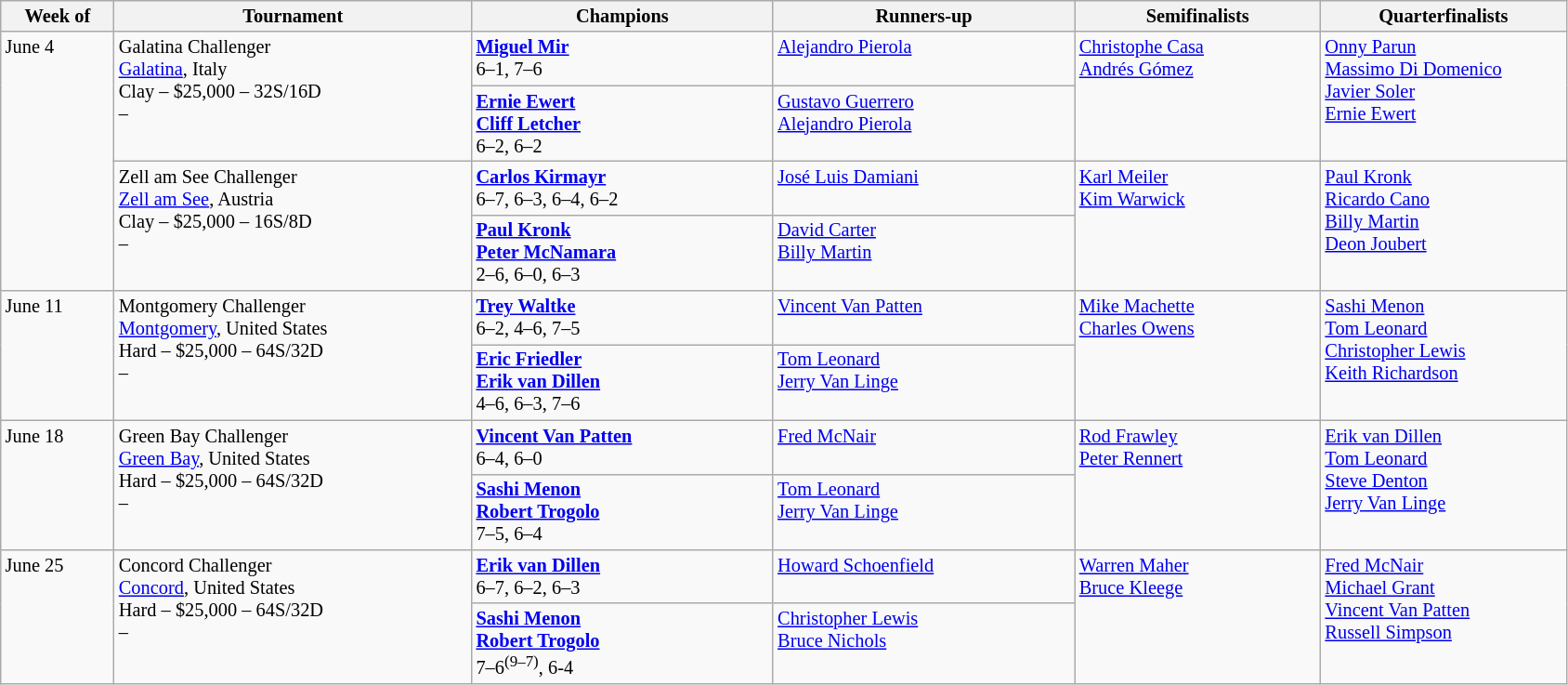<table class="wikitable" style="font-size:85%;">
<tr>
<th width="75">Week of</th>
<th width="250">Tournament</th>
<th width="210">Champions</th>
<th width="210">Runners-up</th>
<th width="170">Semifinalists</th>
<th width="170">Quarterfinalists</th>
</tr>
<tr valign="top">
<td rowspan="4">June 4</td>
<td rowspan="2">Galatina Challenger<br> <a href='#'>Galatina</a>, Italy<br>Clay – $25,000 – 32S/16D<br>  – </td>
<td> <strong><a href='#'>Miguel Mir</a></strong> <br>6–1, 7–6</td>
<td> <a href='#'>Alejandro Pierola</a></td>
<td rowspan="2"> <a href='#'>Christophe Casa</a> <br>  <a href='#'>Andrés Gómez</a></td>
<td rowspan="2"> <a href='#'>Onny Parun</a> <br> <a href='#'>Massimo Di Domenico</a> <br> <a href='#'>Javier Soler</a> <br>  <a href='#'>Ernie Ewert</a></td>
</tr>
<tr valign="top">
<td> <strong><a href='#'>Ernie Ewert</a></strong> <br> <strong><a href='#'>Cliff Letcher</a></strong><br>6–2, 6–2</td>
<td> <a href='#'>Gustavo Guerrero</a><br>  <a href='#'>Alejandro Pierola</a></td>
</tr>
<tr valign="top">
<td rowspan="2">Zell am See Challenger<br> <a href='#'>Zell am See</a>, Austria<br>Clay – $25,000 – 16S/8D<br>  – </td>
<td> <strong><a href='#'>Carlos Kirmayr</a></strong> <br>6–7, 6–3, 6–4, 6–2</td>
<td> <a href='#'>José Luis Damiani</a></td>
<td rowspan="2"> <a href='#'>Karl Meiler</a> <br>  <a href='#'>Kim Warwick</a></td>
<td rowspan="2"> <a href='#'>Paul Kronk</a> <br> <a href='#'>Ricardo Cano</a> <br> <a href='#'>Billy Martin</a> <br>  <a href='#'>Deon Joubert</a></td>
</tr>
<tr valign="top">
<td> <strong><a href='#'>Paul Kronk</a></strong> <br> <strong><a href='#'>Peter McNamara</a></strong><br>2–6, 6–0, 6–3</td>
<td> <a href='#'>David Carter</a><br>  <a href='#'>Billy Martin</a></td>
</tr>
<tr valign="top">
<td rowspan="2">June 11</td>
<td rowspan="2">Montgomery Challenger<br> <a href='#'>Montgomery</a>, United States<br>Hard – $25,000 – 64S/32D<br>  – </td>
<td> <strong><a href='#'>Trey Waltke</a></strong> <br>6–2, 4–6, 7–5</td>
<td> <a href='#'>Vincent Van Patten</a></td>
<td rowspan="2"> <a href='#'>Mike Machette</a> <br>  <a href='#'>Charles Owens</a></td>
<td rowspan="2"> <a href='#'>Sashi Menon</a> <br> <a href='#'>Tom Leonard</a> <br> <a href='#'>Christopher Lewis</a> <br>  <a href='#'>Keith Richardson</a></td>
</tr>
<tr valign="top">
<td> <strong><a href='#'>Eric Friedler</a></strong> <br> <strong><a href='#'>Erik van Dillen</a></strong><br>4–6, 6–3, 7–6</td>
<td> <a href='#'>Tom Leonard</a><br>  <a href='#'>Jerry Van Linge</a></td>
</tr>
<tr valign="top">
<td rowspan="2">June 18</td>
<td rowspan="2">Green Bay Challenger<br> <a href='#'>Green Bay</a>, United States<br>Hard – $25,000 – 64S/32D<br>  – </td>
<td> <strong><a href='#'>Vincent Van Patten</a></strong> <br>6–4, 6–0</td>
<td> <a href='#'>Fred McNair</a></td>
<td rowspan="2"> <a href='#'>Rod Frawley</a> <br>  <a href='#'>Peter Rennert</a></td>
<td rowspan="2"> <a href='#'>Erik van Dillen</a> <br> <a href='#'>Tom Leonard</a> <br> <a href='#'>Steve Denton</a> <br>  <a href='#'>Jerry Van Linge</a></td>
</tr>
<tr valign="top">
<td> <strong><a href='#'>Sashi Menon</a></strong> <br> <strong><a href='#'>Robert Trogolo</a></strong><br>7–5, 6–4</td>
<td> <a href='#'>Tom Leonard</a><br>  <a href='#'>Jerry Van Linge</a></td>
</tr>
<tr valign="top">
<td rowspan="2">June 25</td>
<td rowspan="2">Concord Challenger<br> <a href='#'>Concord</a>, United States<br>Hard – $25,000 – 64S/32D<br>  – </td>
<td> <strong><a href='#'>Erik van Dillen</a></strong> <br>6–7, 6–2, 6–3</td>
<td> <a href='#'>Howard Schoenfield</a></td>
<td rowspan="2"> <a href='#'>Warren Maher</a> <br>  <a href='#'>Bruce Kleege</a></td>
<td rowspan="2"> <a href='#'>Fred McNair</a> <br> <a href='#'>Michael Grant</a> <br> <a href='#'>Vincent Van Patten</a> <br>  <a href='#'>Russell Simpson</a></td>
</tr>
<tr valign="top">
<td> <strong><a href='#'>Sashi Menon</a></strong> <br> <strong><a href='#'>Robert Trogolo</a></strong><br> 7–6<sup>(9–7)</sup>, 6-4</td>
<td> <a href='#'>Christopher Lewis</a><br>  <a href='#'>Bruce Nichols</a></td>
</tr>
</table>
